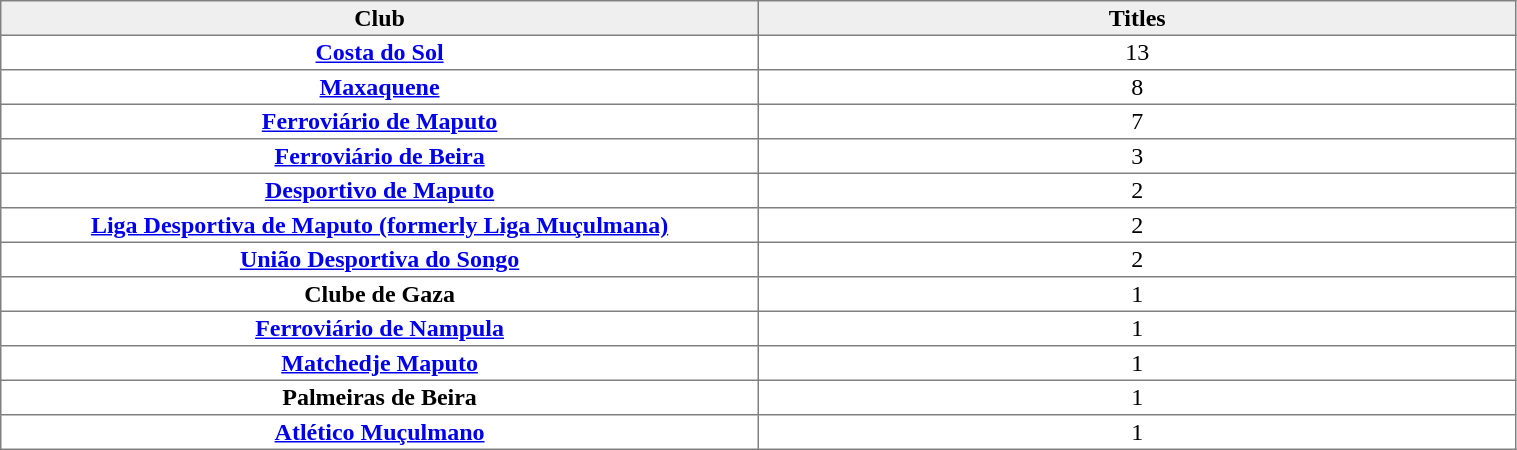<table class="toccolours" border="1" cellpadding="2" style="border-collapse: collapse; text-align: center; width: 80%; margin: 2 auto;">
<tr style="background: #efefef;">
<th width="12%">Club</th>
<th width="12%">Titles</th>
</tr>
<tr>
<td><strong><a href='#'>Costa do Sol</a></strong></td>
<td>13</td>
</tr>
<tr>
<td><strong><a href='#'>Maxaquene</a></strong></td>
<td>8</td>
</tr>
<tr>
<td><strong><a href='#'>Ferroviário de Maputo</a></strong></td>
<td>7</td>
</tr>
<tr>
<td><strong><a href='#'>Ferroviário de Beira</a></strong></td>
<td>3</td>
</tr>
<tr>
<td><strong><a href='#'>Desportivo de Maputo</a></strong></td>
<td>2</td>
</tr>
<tr>
<td><strong><a href='#'>Liga Desportiva de Maputo (formerly Liga Muçulmana)</a></strong></td>
<td>2</td>
</tr>
<tr>
<td><strong><a href='#'>União Desportiva do Songo</a></strong></td>
<td>2</td>
</tr>
<tr>
<td><strong>Clube de Gaza</strong></td>
<td>1</td>
</tr>
<tr>
<td><strong><a href='#'>Ferroviário de Nampula</a></strong></td>
<td>1</td>
</tr>
<tr>
<td><strong><a href='#'>Matchedje Maputo</a></strong></td>
<td>1</td>
</tr>
<tr>
<td><strong>Palmeiras de Beira</strong></td>
<td>1</td>
</tr>
<tr>
<td><strong><a href='#'>Atlético Muçulmano</a></strong></td>
<td>1</td>
</tr>
</table>
